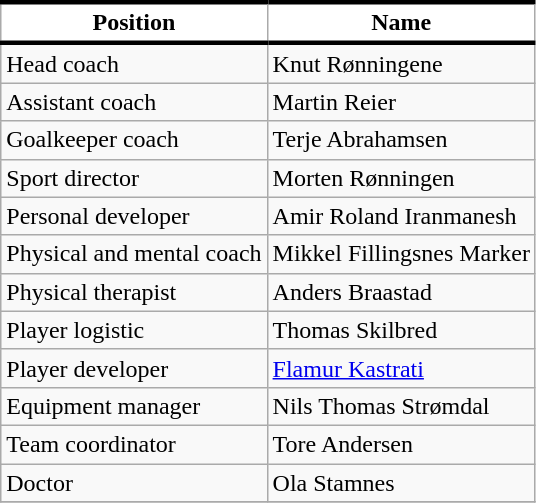<table class="wikitable">
<tr>
<th style="background:white; color:black; border-top:black 3px solid; border-bottom:black 3px solid;">Position</th>
<th style="background:white; color:black; border-top:black 3px solid; border-bottom:black 3px solid;">Name</th>
</tr>
<tr>
<td>Head coach</td>
<td>Knut Rønningene</td>
</tr>
<tr>
<td>Assistant coach</td>
<td>Martin Reier</td>
</tr>
<tr>
<td>Goalkeeper coach</td>
<td>Terje Abrahamsen</td>
</tr>
<tr>
<td>Sport director</td>
<td>Morten Rønningen</td>
</tr>
<tr>
<td>Personal developer</td>
<td>Amir Roland Iranmanesh</td>
</tr>
<tr>
<td>Physical and mental coach</td>
<td>Mikkel Fillingsnes Marker</td>
</tr>
<tr>
<td>Physical therapist</td>
<td>Anders Braastad</td>
</tr>
<tr>
<td>Player logistic</td>
<td>Thomas Skilbred</td>
</tr>
<tr>
<td>Player developer</td>
<td><a href='#'>Flamur Kastrati</a></td>
</tr>
<tr>
<td>Equipment manager</td>
<td>Nils Thomas Strømdal</td>
</tr>
<tr>
<td>Team coordinator</td>
<td>Tore Andersen</td>
</tr>
<tr>
<td>Doctor</td>
<td>Ola Stamnes</td>
</tr>
<tr>
</tr>
</table>
